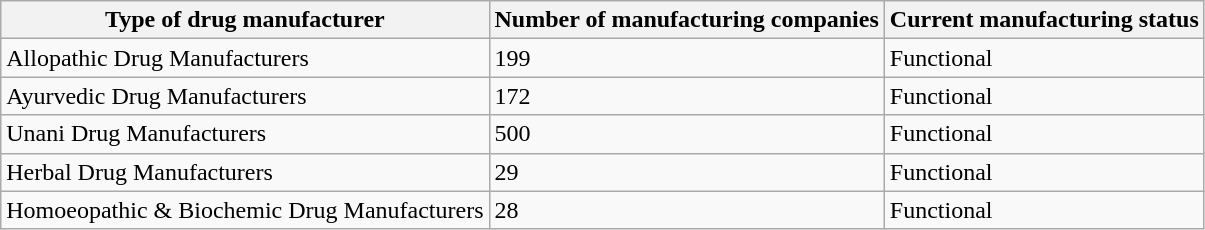<table class="wikitable sortable static-row-numbers static-row-header-text">
<tr>
<th>Type of drug manufacturer</th>
<th>Number of manufacturing companies</th>
<th>Current manufacturing status</th>
</tr>
<tr>
<td>Allopathic Drug Manufacturers</td>
<td>199</td>
<td>Functional</td>
</tr>
<tr>
<td>Ayurvedic Drug Manufacturers</td>
<td>172</td>
<td>Functional</td>
</tr>
<tr>
<td>Unani Drug Manufacturers</td>
<td>500</td>
<td>Functional</td>
</tr>
<tr>
<td>Herbal Drug Manufacturers</td>
<td>29</td>
<td>Functional</td>
</tr>
<tr>
<td>Homoeopathic & Biochemic Drug Manufacturers</td>
<td>28</td>
<td>Functional</td>
</tr>
</table>
